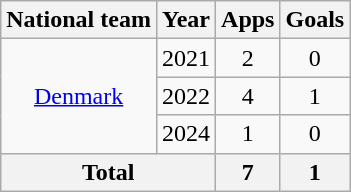<table class="wikitable" style="text-align:center">
<tr>
<th>National team</th>
<th>Year</th>
<th>Apps</th>
<th>Goals</th>
</tr>
<tr>
<td rowspan="3"><a href='#'>Denmark</a></td>
<td>2021</td>
<td>2</td>
<td>0</td>
</tr>
<tr>
<td>2022</td>
<td>4</td>
<td>1</td>
</tr>
<tr>
<td>2024</td>
<td>1</td>
<td>0</td>
</tr>
<tr>
<th colspan="2">Total</th>
<th>7</th>
<th>1</th>
</tr>
</table>
